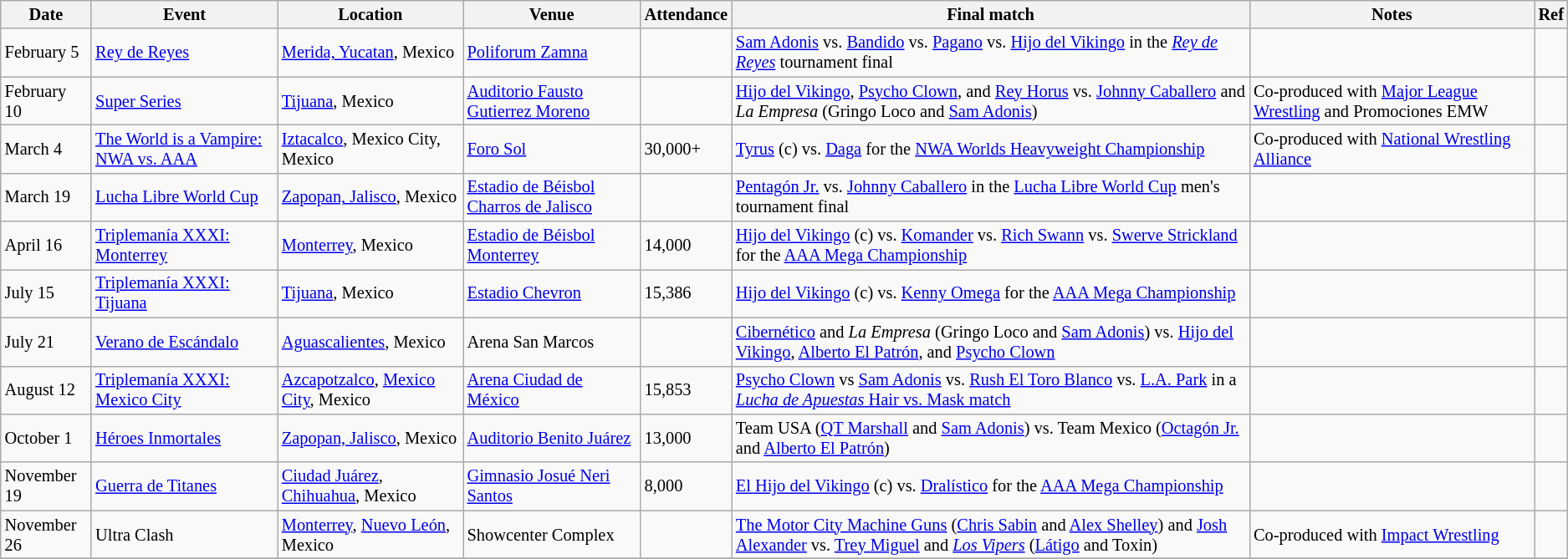<table class="wikitable" style="font-size:85%;">
<tr>
<th>Date</th>
<th>Event</th>
<th>Location</th>
<th>Venue</th>
<th>Attendance</th>
<th>Final match</th>
<th>Notes</th>
<th>Ref</th>
</tr>
<tr>
<td>February 5</td>
<td><a href='#'>Rey de Reyes</a></td>
<td><a href='#'>Merida, Yucatan</a>, Mexico</td>
<td><a href='#'>Poliforum Zamna</a></td>
<td></td>
<td><a href='#'>Sam Adonis</a> vs. <a href='#'>Bandido</a> vs. <a href='#'>Pagano</a> vs. <a href='#'>Hijo del Vikingo</a> in the <em><a href='#'>Rey de Reyes</a></em> tournament final</td>
<td></td>
<td></td>
</tr>
<tr>
<td>February 10</td>
<td><a href='#'>Super Series</a></td>
<td><a href='#'>Tijuana</a>, Mexico</td>
<td><a href='#'>Auditorio Fausto Gutierrez Moreno</a></td>
<td></td>
<td><a href='#'>Hijo del Vikingo</a>, <a href='#'>Psycho Clown</a>, and <a href='#'>Rey Horus</a> vs. <a href='#'>Johnny Caballero</a> and <em>La Empresa</em> (Gringo Loco and <a href='#'>Sam Adonis</a>)</td>
<td>Co-produced with <a href='#'>Major League Wrestling</a> and Promociones EMW</td>
<td></td>
</tr>
<tr>
<td>March 4</td>
<td><a href='#'>The World is a Vampire: NWA vs. AAA</a></td>
<td><a href='#'>Iztacalco</a>, Mexico City, Mexico</td>
<td><a href='#'>Foro Sol</a></td>
<td>30,000+</td>
<td><a href='#'>Tyrus</a> (c) vs. <a href='#'>Daga</a> for the <a href='#'>NWA Worlds Heavyweight Championship</a></td>
<td>Co-produced with <a href='#'>National Wrestling Alliance</a></td>
<td></td>
</tr>
<tr>
<td>March 19</td>
<td><a href='#'>Lucha Libre World Cup</a></td>
<td><a href='#'>Zapopan, Jalisco</a>, Mexico</td>
<td><a href='#'>Estadio de Béisbol Charros de Jalisco</a></td>
<td></td>
<td><a href='#'>Pentagón Jr.</a> vs. <a href='#'>Johnny Caballero</a> in the <a href='#'>Lucha Libre World Cup</a> men's tournament final</td>
<td></td>
<td></td>
</tr>
<tr>
<td>April 16</td>
<td><a href='#'>Triplemanía XXXI: Monterrey</a></td>
<td><a href='#'>Monterrey</a>, Mexico</td>
<td><a href='#'>Estadio de Béisbol Monterrey</a></td>
<td>14,000</td>
<td><a href='#'>Hijo del Vikingo</a> (c) vs. <a href='#'>Komander</a> vs. <a href='#'>Rich Swann</a> vs. <a href='#'>Swerve Strickland</a> for the <a href='#'>AAA Mega Championship</a></td>
<td></td>
<td></td>
</tr>
<tr>
<td>July 15</td>
<td><a href='#'>Triplemanía XXXI: Tijuana</a></td>
<td><a href='#'>Tijuana</a>, Mexico</td>
<td><a href='#'>Estadio Chevron</a></td>
<td>15,386</td>
<td><a href='#'>Hijo del Vikingo</a> (c) vs. <a href='#'>Kenny Omega</a> for the <a href='#'>AAA Mega Championship</a></td>
<td></td>
<td></td>
</tr>
<tr>
<td>July 21</td>
<td><a href='#'>Verano de Escándalo</a></td>
<td><a href='#'>Aguascalientes</a>, Mexico</td>
<td>Arena San Marcos</td>
<td></td>
<td><a href='#'>Cibernético</a> and <em>La Empresa</em> (Gringo Loco and <a href='#'>Sam Adonis</a>) vs. <a href='#'>Hijo del Vikingo</a>, <a href='#'>Alberto El Patrón</a>, and <a href='#'>Psycho Clown</a></td>
<td></td>
<td></td>
</tr>
<tr>
<td>August 12</td>
<td><a href='#'>Triplemanía XXXI: Mexico City</a></td>
<td><a href='#'>Azcapotzalco</a>, <a href='#'>Mexico City</a>, Mexico</td>
<td><a href='#'>Arena Ciudad de México</a></td>
<td>15,853</td>
<td><a href='#'>Psycho Clown</a> vs <a href='#'>Sam Adonis</a> vs. <a href='#'>Rush El Toro Blanco</a> vs. <a href='#'>L.A. Park</a> in a <a href='#'><em>Lucha de Apuestas</em> Hair vs. Mask match</a></td>
<td></td>
<td></td>
</tr>
<tr>
<td>October 1</td>
<td><a href='#'>Héroes Inmortales</a></td>
<td><a href='#'>Zapopan, Jalisco</a>, Mexico</td>
<td><a href='#'>Auditorio Benito Juárez</a></td>
<td>13,000</td>
<td>Team USA (<a href='#'>QT Marshall</a> and <a href='#'>Sam Adonis</a>) vs. Team Mexico (<a href='#'>Octagón Jr.</a> and <a href='#'>Alberto El Patrón</a>)</td>
<td></td>
</tr>
<tr>
<td>November 19</td>
<td><a href='#'>Guerra de Titanes</a></td>
<td><a href='#'>Ciudad Juárez</a>, <a href='#'>Chihuahua</a>, Mexico</td>
<td><a href='#'>Gimnasio Josué Neri Santos</a></td>
<td>8,000</td>
<td><a href='#'>El Hijo del Vikingo</a> (c) vs. <a href='#'>Dralístico</a> for the <a href='#'>AAA Mega Championship</a></td>
<td></td>
<td></td>
</tr>
<tr>
<td>November 26</td>
<td>Ultra Clash</td>
<td><a href='#'>Monterrey</a>, <a href='#'>Nuevo León</a>, Mexico</td>
<td>Showcenter Complex</td>
<td></td>
<td><a href='#'>The Motor City Machine Guns</a> (<a href='#'>Chris Sabin</a> and <a href='#'>Alex Shelley</a>) and <a href='#'>Josh Alexander</a> vs. <a href='#'>Trey Miguel</a> and <em><a href='#'>Los Vipers</a></em> (<a href='#'>Látigo</a> and Toxin)</td>
<td>Co-produced with <a href='#'>Impact Wrestling</a></td>
<td></td>
</tr>
<tr>
</tr>
</table>
